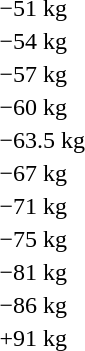<table>
<tr>
<td rowspan=2>−51 kg</td>
<td rowspan=2></td>
<td rowspan=2></td>
<td></td>
</tr>
<tr>
<td></td>
</tr>
<tr>
<td rowspan=2>−54 kg</td>
<td rowspan=2></td>
<td rowspan=2></td>
<td></td>
</tr>
<tr>
<td></td>
</tr>
<tr>
<td rowspan=2>−57 kg</td>
<td rowspan=2></td>
<td rowspan=2></td>
<td></td>
</tr>
<tr>
<td></td>
</tr>
<tr>
<td rowspan=2>−60 kg</td>
<td rowspan=2></td>
<td rowspan=2></td>
<td></td>
</tr>
<tr>
<td></td>
</tr>
<tr>
<td rowspan=2>−63.5 kg</td>
<td rowspan=2></td>
<td rowspan=2></td>
<td></td>
</tr>
<tr>
<td></td>
</tr>
<tr>
<td rowspan=2>−67 kg</td>
<td rowspan=2></td>
<td rowspan=2></td>
<td></td>
</tr>
<tr>
<td></td>
</tr>
<tr>
<td rowspan=2>−71 kg</td>
<td rowspan=2></td>
<td rowspan=2></td>
<td></td>
</tr>
<tr>
<td></td>
</tr>
<tr>
<td rowspan=2>−75 kg</td>
<td rowspan=2></td>
<td rowspan=2></td>
<td></td>
</tr>
<tr>
<td></td>
</tr>
<tr>
<td rowspan=2>−81 kg</td>
<td rowspan=2></td>
<td rowspan=2></td>
<td></td>
</tr>
<tr>
<td></td>
</tr>
<tr>
<td rowspan=2>−86 kg</td>
<td rowspan=2></td>
<td rowspan=2></td>
<td></td>
</tr>
<tr>
<td></td>
</tr>
<tr>
<td rowspan=2>+91 kg</td>
<td rowspan=2></td>
<td rowspan=2></td>
<td></td>
</tr>
<tr>
<td></td>
</tr>
</table>
